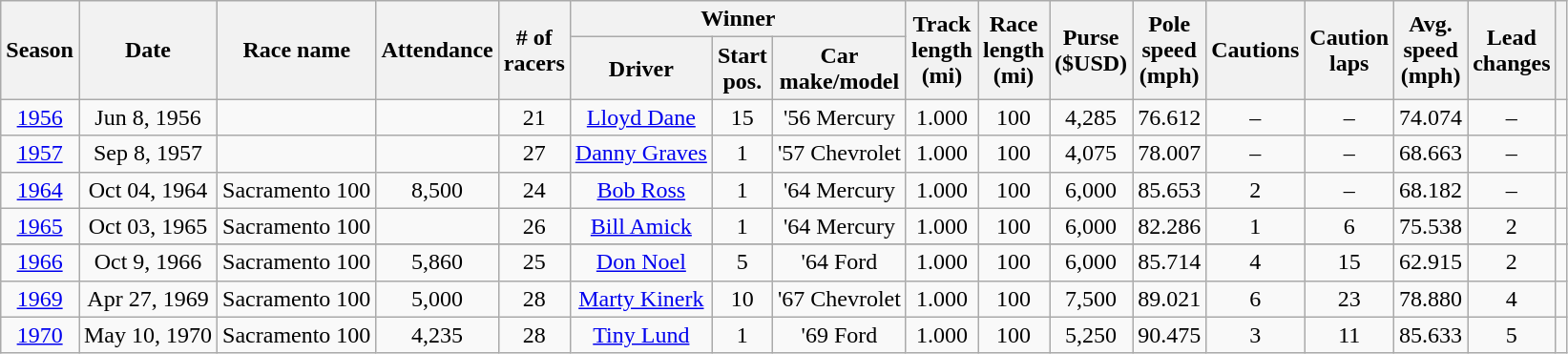<table class="wikitable" style="text-align:center">
<tr>
<th rowspan=2>Season</th>
<th rowspan=2>Date</th>
<th rowspan=2>Race name</th>
<th rowspan=2>Attendance</th>
<th rowspan=2># of<br>racers</th>
<th colspan=3>Winner</th>
<th rowspan=2>Track<br>length<br>(mi)</th>
<th rowspan=2>Race<br>length<br>(mi)</th>
<th rowspan=2>Purse<br>($USD)</th>
<th rowspan=2>Pole<br>speed<br>(mph)</th>
<th rowspan=2>Cautions</th>
<th rowspan=2>Caution<br>laps</th>
<th rowspan=2>Avg.<br>speed<br>(mph)</th>
<th rowspan=2>Lead<br>changes</th>
<th rowspan=2></th>
</tr>
<tr>
<th>Driver</th>
<th>Start<br>pos.</th>
<th>Car<br>make/model</th>
</tr>
<tr>
<td><a href='#'>1956</a></td>
<td>Jun 8, 1956</td>
<td></td>
<td></td>
<td>21</td>
<td><a href='#'>Lloyd Dane</a></td>
<td>15</td>
<td>'56 Mercury</td>
<td>1.000</td>
<td>100</td>
<td>4,285</td>
<td>76.612</td>
<td>–</td>
<td>–</td>
<td>74.074</td>
<td>–</td>
<td></td>
</tr>
<tr>
<td><a href='#'>1957</a></td>
<td>Sep 8, 1957</td>
<td></td>
<td></td>
<td>27</td>
<td><a href='#'>Danny Graves</a></td>
<td>1</td>
<td>'57 Chevrolet</td>
<td>1.000</td>
<td>100</td>
<td>4,075</td>
<td>78.007</td>
<td>–</td>
<td>–</td>
<td>68.663</td>
<td>–</td>
<td></td>
</tr>
<tr>
<td><a href='#'>1964</a></td>
<td>Oct 04, 1964</td>
<td>Sacramento 100</td>
<td>8,500</td>
<td>24</td>
<td><a href='#'>Bob Ross</a></td>
<td>1</td>
<td>'64 Mercury</td>
<td>1.000</td>
<td>100</td>
<td>6,000</td>
<td>85.653</td>
<td>2</td>
<td>–</td>
<td>68.182</td>
<td>–</td>
<td></td>
</tr>
<tr>
<td><a href='#'>1965</a></td>
<td>Oct 03, 1965</td>
<td>Sacramento 100</td>
<td></td>
<td>26</td>
<td><a href='#'>Bill Amick</a></td>
<td>1</td>
<td>'64 Mercury</td>
<td>1.000</td>
<td>100</td>
<td>6,000</td>
<td>82.286</td>
<td>1</td>
<td>6</td>
<td>75.538</td>
<td>2</td>
<td></td>
</tr>
<tr>
</tr>
<tr>
<td><a href='#'>1966</a></td>
<td>Oct 9, 1966</td>
<td>Sacramento 100</td>
<td>5,860</td>
<td>25</td>
<td><a href='#'>Don Noel</a></td>
<td>5</td>
<td>'64 Ford</td>
<td>1.000</td>
<td>100</td>
<td>6,000</td>
<td>85.714</td>
<td>4</td>
<td>15</td>
<td>62.915</td>
<td>2</td>
<td></td>
</tr>
<tr>
<td><a href='#'>1969</a></td>
<td>Apr 27, 1969</td>
<td>Sacramento 100</td>
<td>5,000</td>
<td>28</td>
<td><a href='#'>Marty Kinerk</a></td>
<td>10</td>
<td>'67 Chevrolet</td>
<td>1.000</td>
<td>100</td>
<td>7,500</td>
<td>89.021</td>
<td>6</td>
<td>23</td>
<td>78.880</td>
<td>4</td>
<td></td>
</tr>
<tr>
<td><a href='#'>1970</a></td>
<td>May 10, 1970</td>
<td>Sacramento 100</td>
<td>4,235</td>
<td>28</td>
<td><a href='#'>Tiny Lund</a></td>
<td>1</td>
<td>'69 Ford</td>
<td>1.000</td>
<td>100</td>
<td>5,250</td>
<td>90.475</td>
<td>3</td>
<td>11</td>
<td>85.633</td>
<td>5</td>
<td></td>
</tr>
</table>
